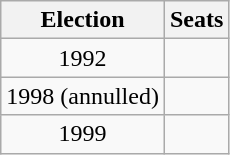<table class=wikitable style="text-align:center">
<tr>
<th>Election</th>
<th>Seats</th>
</tr>
<tr>
<td>1992</td>
<td></td>
</tr>
<tr>
<td>1998 (annulled)</td>
<td></td>
</tr>
<tr>
<td>1999</td>
<td></td>
</tr>
</table>
